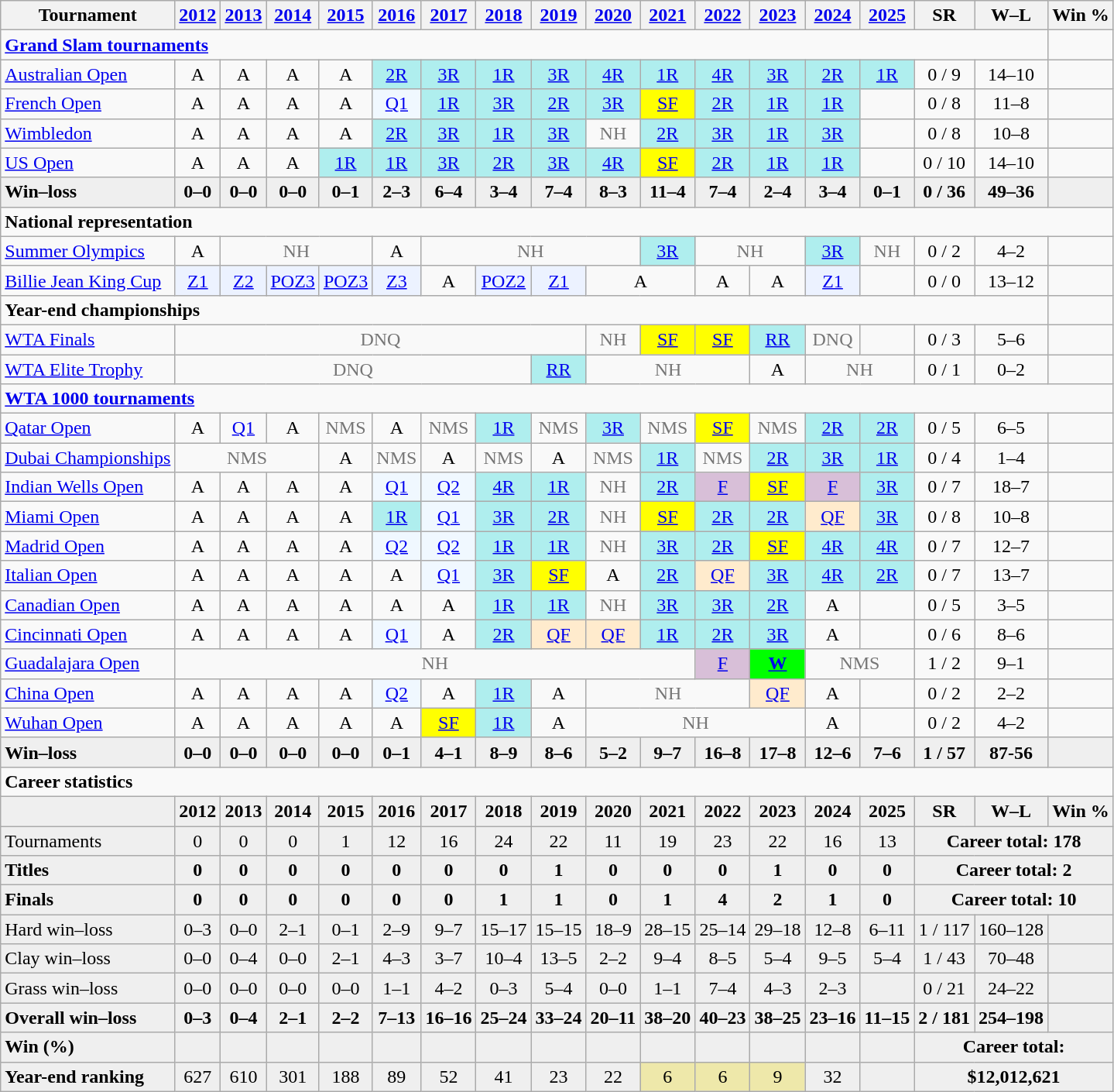<table class="wikitable nowrap" style=text-align:center>
<tr>
<th>Tournament</th>
<th><a href='#'>2012</a></th>
<th><a href='#'>2013</a></th>
<th><a href='#'>2014</a></th>
<th><a href='#'>2015</a></th>
<th><a href='#'>2016</a></th>
<th><a href='#'>2017</a></th>
<th><a href='#'>2018</a></th>
<th><a href='#'>2019</a></th>
<th><a href='#'>2020</a></th>
<th><a href='#'>2021</a></th>
<th><a href='#'>2022</a></th>
<th><a href='#'>2023</a></th>
<th><a href='#'>2024</a></th>
<th><a href='#'>2025</a></th>
<th>SR</th>
<th>W–L</th>
<th>Win %</th>
</tr>
<tr>
<td colspan="17" align="left"><strong><a href='#'>Grand Slam tournaments</a></strong></td>
</tr>
<tr>
<td align=left><a href='#'>Australian Open</a></td>
<td>A</td>
<td>A</td>
<td>A</td>
<td>A</td>
<td bgcolor=afeeee><a href='#'>2R</a></td>
<td bgcolor=afeeee><a href='#'>3R</a></td>
<td bgcolor=afeeee><a href='#'>1R</a></td>
<td bgcolor=afeeee><a href='#'>3R</a></td>
<td bgcolor=afeeee><a href='#'>4R</a></td>
<td bgcolor=afeeee><a href='#'>1R</a></td>
<td bgcolor=afeeee><a href='#'>4R</a></td>
<td bgcolor=afeeee><a href='#'>3R</a></td>
<td bgcolor=afeeee><a href='#'>2R</a></td>
<td bgcolor=afeeee><a href='#'>1R</a></td>
<td>0 / 9</td>
<td>14–10</td>
<td></td>
</tr>
<tr>
<td align=left><a href='#'>French Open</a></td>
<td>A</td>
<td>A</td>
<td>A</td>
<td>A</td>
<td bgcolor=f0f8ff><a href='#'>Q1</a></td>
<td bgcolor=afeeee><a href='#'>1R</a></td>
<td bgcolor=afeeee><a href='#'>3R</a></td>
<td bgcolor=afeeee><a href='#'>2R</a></td>
<td bgcolor=afeeee><a href='#'>3R</a></td>
<td bgcolor=yellow><a href='#'>SF</a></td>
<td bgcolor=afeeee><a href='#'>2R</a></td>
<td bgcolor=afeeee><a href='#'>1R</a></td>
<td bgcolor=afeeee><a href='#'>1R</a></td>
<td></td>
<td>0 / 8</td>
<td>11–8</td>
<td></td>
</tr>
<tr>
<td align=left><a href='#'>Wimbledon</a></td>
<td>A</td>
<td>A</td>
<td>A</td>
<td>A</td>
<td bgcolor=afeeee><a href='#'>2R</a></td>
<td bgcolor=afeeee><a href='#'>3R</a></td>
<td bgcolor=afeeee><a href='#'>1R</a></td>
<td bgcolor=afeeee><a href='#'>3R</a></td>
<td style=color:#767676>NH</td>
<td bgcolor=afeeee><a href='#'>2R</a></td>
<td bgcolor=afeeee><a href='#'>3R</a></td>
<td bgcolor=afeeee><a href='#'>1R</a></td>
<td bgcolor=afeeee><a href='#'>3R</a></td>
<td></td>
<td>0 / 8</td>
<td>10–8</td>
<td></td>
</tr>
<tr>
<td align=left><a href='#'>US Open</a></td>
<td>A</td>
<td>A</td>
<td>A</td>
<td bgcolor=afeeee><a href='#'>1R</a></td>
<td bgcolor=afeeee><a href='#'>1R</a></td>
<td bgcolor=afeeee><a href='#'>3R</a></td>
<td bgcolor=afeeee><a href='#'>2R</a></td>
<td bgcolor=afeeee><a href='#'>3R</a></td>
<td bgcolor=afeeee><a href='#'>4R</a></td>
<td bgcolor=yellow><a href='#'>SF</a></td>
<td bgcolor=afeeee><a href='#'>2R</a></td>
<td bgcolor=afeeee><a href='#'>1R</a></td>
<td bgcolor=afeeee><a href='#'>1R</a></td>
<td></td>
<td>0 / 10</td>
<td>14–10</td>
<td></td>
</tr>
<tr style=background:#efefef;font-weight:bold>
<td align=left>Win–loss</td>
<td>0–0</td>
<td>0–0</td>
<td>0–0</td>
<td>0–1</td>
<td>2–3</td>
<td>6–4</td>
<td>3–4</td>
<td>7–4</td>
<td>8–3</td>
<td>11–4</td>
<td>7–4</td>
<td>2–4</td>
<td>3–4</td>
<td>0–1</td>
<td>0 / 36</td>
<td>49–36</td>
<td></td>
</tr>
<tr>
<td colspan="18" align="left"><strong>National representation</strong></td>
</tr>
<tr>
<td align=left><a href='#'>Summer Olympics</a></td>
<td>A</td>
<td colspan="3"  style="color:#767676">NH</td>
<td>A</td>
<td style=color:#767676 colspan=4>NH</td>
<td bgcolor=afeeee><a href='#'>3R</a></td>
<td colspan="2"  style="color:#767676">NH</td>
<td bgcolor=afeeee><a href='#'>3R</a></td>
<td style="color:#767676">NH</td>
<td>0 / 2</td>
<td>4–2</td>
<td></td>
</tr>
<tr>
<td align=left><a href='#'>Billie Jean King Cup</a></td>
<td bgcolor=ecf2ff><a href='#'>Z1</a></td>
<td bgcolor=ecf2ff><a href='#'>Z2</a></td>
<td bgcolor=ecf2ff><a href='#'>POZ3</a></td>
<td bgcolor=ecf2ff><a href='#'>POZ3</a></td>
<td bgcolor=ecf2ff><a href='#'>Z3</a></td>
<td>A</td>
<td bgcolor=ecf2ff><a href='#'>POZ2</a></td>
<td bgcolor=ecf2ff><a href='#'>Z1</a></td>
<td colspan="2">A</td>
<td>A</td>
<td>A</td>
<td bgcolor=ecf2ff><a href='#'>Z1</a></td>
<td></td>
<td>0 / 0</td>
<td>13–12</td>
<td></td>
</tr>
<tr>
<td colspan="17" align="left"><strong>Year-end championships</strong></td>
</tr>
<tr>
<td align="left"><a href='#'>WTA Finals</a></td>
<td colspan="8" style="color:#767676">DNQ</td>
<td style="color:#767676" style="color:#767676">NH</td>
<td bgcolor=yellow><a href='#'>SF</a></td>
<td bgcolor=yellow><a href='#'>SF</a></td>
<td bgcolor=afeeee><a href='#'>RR</a></td>
<td style="color:#767676">DNQ</td>
<td></td>
<td>0 / 3</td>
<td>5–6</td>
<td></td>
</tr>
<tr>
<td align="left"><a href='#'>WTA Elite Trophy</a></td>
<td colspan="7" style="color:#767676">DNQ</td>
<td bgcolor=afeeee><a href='#'>RR</a></td>
<td colspan="3" style="color:#767676">NH</td>
<td>A</td>
<td colspan="2" style="color:#767676">NH</td>
<td>0 / 1</td>
<td>0–2</td>
<td></td>
</tr>
<tr>
<td colspan="18" align="left"><strong><a href='#'>WTA 1000 tournaments</a></strong></td>
</tr>
<tr>
<td align="left"><a href='#'>Qatar Open</a></td>
<td>A</td>
<td><a href='#'>Q1</a></td>
<td>A</td>
<td style="color:#767676">NMS</td>
<td>A</td>
<td style="color:#767676">NMS</td>
<td bgcolor=afeeee><a href='#'>1R</a></td>
<td style="color:#767676">NMS</td>
<td bgcolor=afeeee><a href='#'>3R</a></td>
<td style="color:#767676">NMS</td>
<td bgcolor=yellow><a href='#'>SF</a></td>
<td style="color:#767676">NMS</td>
<td bgcolor=afeeee><a href='#'>2R</a></td>
<td bgcolor=afeeee><a href='#'>2R</a></td>
<td>0 / 5</td>
<td>6–5</td>
<td></td>
</tr>
<tr>
<td align="left"><a href='#'>Dubai Championships</a></td>
<td colspan="3" style="color:#767676">NMS</td>
<td>A</td>
<td style="color:#767676">NMS</td>
<td>A</td>
<td style="color:#767676">NMS</td>
<td>A</td>
<td style="color:#767676">NMS</td>
<td bgcolor=afeeee><a href='#'>1R</a></td>
<td style="color:#767676">NMS</td>
<td bgcolor=afeeee><a href='#'>2R</a></td>
<td bgcolor=afeeee><a href='#'>3R</a></td>
<td bgcolor=afeeee><a href='#'>1R</a></td>
<td>0 / 4</td>
<td>1–4</td>
<td></td>
</tr>
<tr>
<td align="left"><a href='#'>Indian Wells Open</a></td>
<td>A</td>
<td>A</td>
<td>A</td>
<td>A</td>
<td bgcolor=f0f8ff><a href='#'>Q1</a></td>
<td bgcolor=f0f8ff><a href='#'>Q2</a></td>
<td bgcolor=afeeee><a href='#'>4R</a></td>
<td bgcolor=afeeee><a href='#'>1R</a></td>
<td style="color:#767676">NH</td>
<td bgcolor=afeeee><a href='#'>2R</a></td>
<td bgcolor=thistle><a href='#'>F</a></td>
<td bgcolor=yellow><a href='#'>SF</a></td>
<td bgcolor=thistle><a href='#'>F</a></td>
<td bgcolor=afeeee><a href='#'>3R</a></td>
<td>0 / 7</td>
<td>18–7</td>
<td></td>
</tr>
<tr>
<td align="left"><a href='#'>Miami Open</a></td>
<td>A</td>
<td>A</td>
<td>A</td>
<td>A</td>
<td bgcolor=afeeee><a href='#'>1R</a></td>
<td bgcolor=f0f8ff><a href='#'>Q1</a></td>
<td bgcolor=afeeee><a href='#'>3R</a></td>
<td bgcolor=afeeee><a href='#'>2R</a></td>
<td style="color:#767676">NH</td>
<td bgcolor=yellow><a href='#'>SF</a></td>
<td bgcolor=afeeee><a href='#'>2R</a></td>
<td bgcolor=afeeee><a href='#'>2R</a></td>
<td bgcolor=ffebcd><a href='#'>QF</a></td>
<td bgcolor=afeeee><a href='#'>3R</a></td>
<td>0 / 8</td>
<td>10–8</td>
<td></td>
</tr>
<tr>
<td align="left"><a href='#'>Madrid Open</a></td>
<td>A</td>
<td>A</td>
<td>A</td>
<td>A</td>
<td bgcolor=f0f8ff><a href='#'>Q2</a></td>
<td bgcolor=f0f8ff><a href='#'>Q2</a></td>
<td bgcolor=afeeee><a href='#'>1R</a></td>
<td bgcolor=afeeee><a href='#'>1R</a></td>
<td style="color:#767676">NH</td>
<td bgcolor=afeeee><a href='#'>3R</a></td>
<td bgcolor=afeeee><a href='#'>2R</a></td>
<td bgcolor=yellow><a href='#'>SF</a></td>
<td bgcolor=afeeee><a href='#'>4R</a></td>
<td bgcolor=afeeee><a href='#'>4R</a></td>
<td>0 / 7</td>
<td>12–7</td>
<td></td>
</tr>
<tr>
<td align="left"><a href='#'>Italian Open</a></td>
<td>A</td>
<td>A</td>
<td>A</td>
<td>A</td>
<td>A</td>
<td bgcolor=f0f8ff><a href='#'>Q1</a></td>
<td bgcolor=afeeee><a href='#'>3R</a></td>
<td bgcolor=yellow><a href='#'>SF</a></td>
<td>A</td>
<td bgcolor=afeeee><a href='#'>2R</a></td>
<td bgcolor=ffebcd><a href='#'>QF</a></td>
<td bgcolor=afeeee><a href='#'>3R</a></td>
<td bgcolor=afeeee><a href='#'>4R</a></td>
<td bgcolor=afeeee><a href='#'>2R</a></td>
<td>0 / 7</td>
<td>13–7</td>
<td></td>
</tr>
<tr>
<td align="left"><a href='#'>Canadian Open</a></td>
<td>A</td>
<td>A</td>
<td>A</td>
<td>A</td>
<td>A</td>
<td>A</td>
<td bgcolor=afeeee><a href='#'>1R</a></td>
<td bgcolor=afeeee><a href='#'>1R</a></td>
<td style="color:#767676">NH</td>
<td bgcolor=afeeee><a href='#'>3R</a></td>
<td bgcolor=afeeee><a href='#'>3R</a></td>
<td bgcolor=afeeee><a href='#'>2R</a></td>
<td>A</td>
<td></td>
<td>0 / 5</td>
<td>3–5</td>
<td></td>
</tr>
<tr>
<td align="left"><a href='#'>Cincinnati Open</a></td>
<td>A</td>
<td>A</td>
<td>A</td>
<td>A</td>
<td bgcolor=f0f8ff><a href='#'>Q1</a></td>
<td>A</td>
<td bgcolor=afeeee><a href='#'>2R</a></td>
<td bgcolor=ffebcd><a href='#'>QF</a></td>
<td bgcolor=ffebcd><a href='#'>QF</a></td>
<td bgcolor=afeeee><a href='#'>1R</a></td>
<td bgcolor=afeeee><a href='#'>2R</a></td>
<td bgcolor=afeeee><a href='#'>3R</a></td>
<td>A</td>
<td></td>
<td>0 / 6</td>
<td>8–6</td>
<td></td>
</tr>
<tr>
<td align="left"><a href='#'>Guadalajara Open</a></td>
<td colspan="10" style="color:#767676">NH</td>
<td bgcolor=thistle><a href='#'>F</a></td>
<td bgcolor=lime><a href='#'><strong>W</strong></a></td>
<td colspan="2" style="color:#767676">NMS</td>
<td>1 / 2</td>
<td>9–1</td>
<td></td>
</tr>
<tr>
<td align="left"><a href='#'>China Open</a></td>
<td>A</td>
<td>A</td>
<td>A</td>
<td>A</td>
<td bgcolor=f0f8ff><a href='#'>Q2</a></td>
<td>A</td>
<td bgcolor=afeeee><a href='#'>1R</a></td>
<td>A</td>
<td colspan="3" style="color:#767676">NH</td>
<td bgcolor=ffebcd><a href='#'>QF</a></td>
<td>A</td>
<td></td>
<td>0 / 2</td>
<td>2–2</td>
<td></td>
</tr>
<tr>
<td align="left"><a href='#'>Wuhan Open</a></td>
<td>A</td>
<td>A</td>
<td>A</td>
<td>A</td>
<td>A</td>
<td bgcolor=yellow><a href='#'>SF</a></td>
<td bgcolor=afeeee><a href='#'>1R</a></td>
<td>A</td>
<td colspan="4" style="color:#767676">NH</td>
<td>A</td>
<td></td>
<td>0 / 2</td>
<td>4–2</td>
<td></td>
</tr>
<tr style="font-weight:bold;background:#efefef">
<td align="left">Win–loss</td>
<td>0–0</td>
<td>0–0</td>
<td>0–0</td>
<td>0–0</td>
<td>0–1</td>
<td>4–1</td>
<td>8–9</td>
<td>8–6</td>
<td>5–2</td>
<td>9–7</td>
<td>16–8</td>
<td>17–8</td>
<td>12–6</td>
<td>7–6</td>
<td>1 / 57</td>
<td>87-56</td>
<td></td>
</tr>
<tr>
<td colspan="18" style="text-align:left"><strong>Career statistics</strong></td>
</tr>
<tr style="font-weight:bold;background:#efefef">
<td></td>
<td>2012</td>
<td>2013</td>
<td>2014</td>
<td>2015</td>
<td>2016</td>
<td>2017</td>
<td>2018</td>
<td>2019</td>
<td>2020</td>
<td>2021</td>
<td>2022</td>
<td>2023</td>
<td>2024</td>
<td>2025</td>
<td>SR</td>
<td>W–L</td>
<td>Win %</td>
</tr>
<tr bgcolor="efefef">
<td style="text-align:left">Tournaments</td>
<td>0</td>
<td>0</td>
<td>0</td>
<td>1</td>
<td>12</td>
<td>16</td>
<td>24</td>
<td>22</td>
<td>11</td>
<td>19</td>
<td>23</td>
<td>22</td>
<td>16</td>
<td>13</td>
<td colspan="3"><strong>Career total: 178</strong></td>
</tr>
<tr style="font-weight:bold;background:#efefef">
<td align="left">Titles</td>
<td>0</td>
<td>0</td>
<td>0</td>
<td>0</td>
<td>0</td>
<td>0</td>
<td>0</td>
<td>1</td>
<td>0</td>
<td>0</td>
<td>0</td>
<td>1</td>
<td>0</td>
<td>0</td>
<td colspan="3">Career total: 2</td>
</tr>
<tr style="font-weight:bold;background:#efefef">
<td align="left">Finals</td>
<td>0</td>
<td>0</td>
<td>0</td>
<td>0</td>
<td>0</td>
<td>0</td>
<td>1</td>
<td>1</td>
<td>0</td>
<td>1</td>
<td>4</td>
<td>2</td>
<td>1</td>
<td>0</td>
<td colspan="3">Career total: 10</td>
</tr>
<tr bgcolor="efefef">
<td align="left">Hard win–loss</td>
<td>0–3</td>
<td>0–0</td>
<td>2–1</td>
<td>0–1</td>
<td>2–9</td>
<td>9–7</td>
<td>15–17</td>
<td>15–15</td>
<td>18–9</td>
<td>28–15</td>
<td>25–14</td>
<td>29–18</td>
<td>12–8</td>
<td>6–11</td>
<td>1 / 117</td>
<td>160–128</td>
<td></td>
</tr>
<tr bgcolor="efefef">
<td align="left">Clay win–loss</td>
<td>0–0</td>
<td>0–4</td>
<td>0–0</td>
<td>2–1</td>
<td>4–3</td>
<td>3–7</td>
<td>10–4</td>
<td>13–5</td>
<td>2–2</td>
<td>9–4</td>
<td>8–5</td>
<td>5–4</td>
<td>9–5</td>
<td>5–4</td>
<td>1 / 43</td>
<td>70–48</td>
<td></td>
</tr>
<tr bgcolor="efefef">
<td align="left">Grass win–loss</td>
<td>0–0</td>
<td>0–0</td>
<td>0–0</td>
<td>0–0</td>
<td>1–1</td>
<td>4–2</td>
<td>0–3</td>
<td>5–4</td>
<td>0–0</td>
<td>1–1</td>
<td>7–4</td>
<td>4–3</td>
<td>2–3</td>
<td></td>
<td>0 / 21</td>
<td>24–22</td>
<td></td>
</tr>
<tr style="font-weight:bold;background:#efefef">
<td style="text-align:left">Overall win–loss</td>
<td>0–3</td>
<td>0–4</td>
<td>2–1</td>
<td>2–2</td>
<td>7–13</td>
<td>16–16</td>
<td>25–24</td>
<td>33–24</td>
<td>20–11</td>
<td>38–20</td>
<td>40–23</td>
<td>38–25</td>
<td>23–16</td>
<td>11–15</td>
<td>2 / 181</td>
<td>254–198</td>
<td></td>
</tr>
<tr style="background:#efefef;font-weight:bold">
<td align="left">Win (%)</td>
<td></td>
<td></td>
<td></td>
<td></td>
<td></td>
<td></td>
<td></td>
<td></td>
<td></td>
<td></td>
<td></td>
<td></td>
<td></td>
<td></td>
<td colspan="3">Career total: </td>
</tr>
<tr bgcolor="efefef">
<td align="left"><strong>Year-end ranking</strong></td>
<td>627</td>
<td>610</td>
<td>301</td>
<td>188</td>
<td>89</td>
<td>52</td>
<td>41</td>
<td>23</td>
<td>22</td>
<td bgcolor=eee8aa>6</td>
<td bgcolor=eee8aa>6</td>
<td bgcolor=eee8aa>9</td>
<td>32</td>
<td></td>
<td colspan=3><strong>$12,012,621</strong></td>
</tr>
</table>
